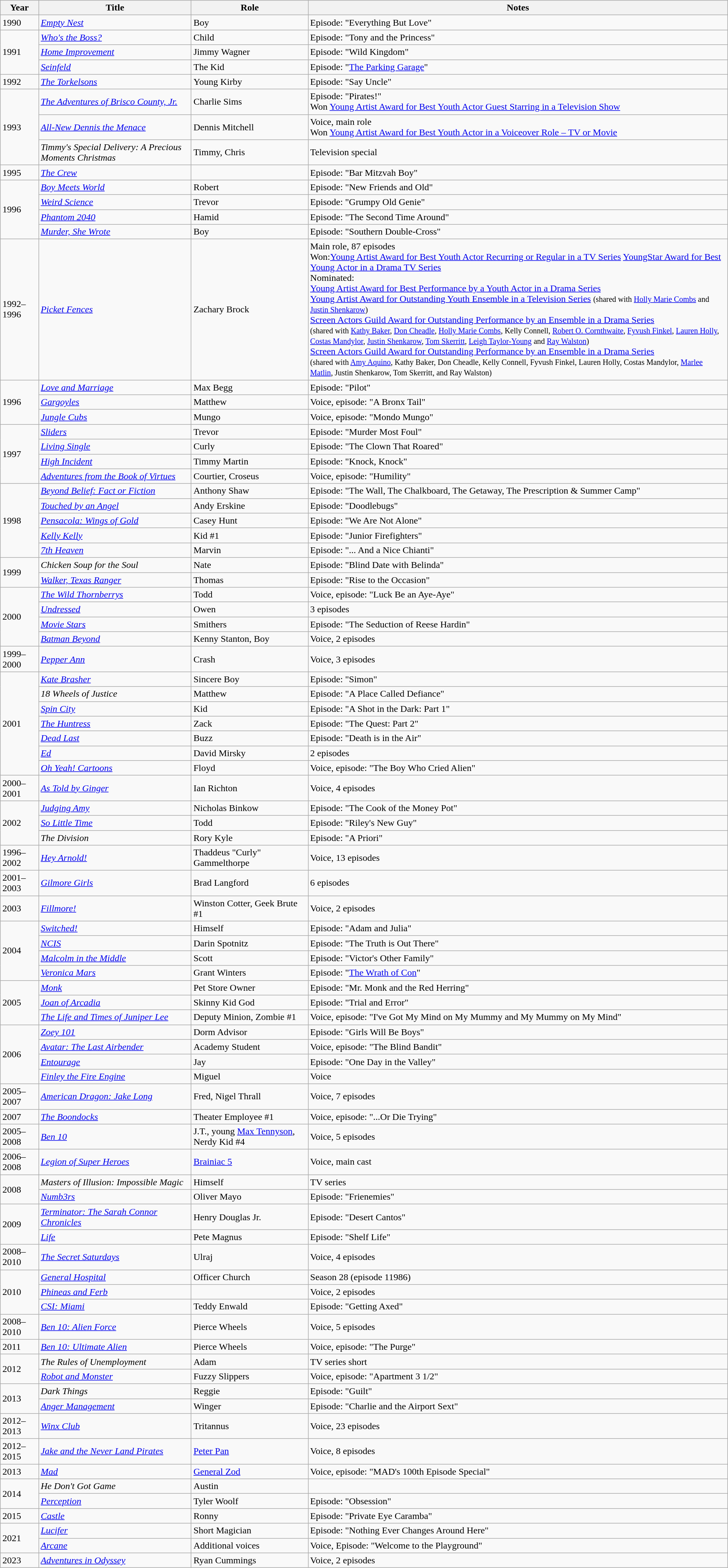<table class="wikitable sortable">
<tr>
<th>Year</th>
<th>Title</th>
<th>Role</th>
<th class="unsortable">Notes</th>
</tr>
<tr>
<td>1990</td>
<td><em><a href='#'>Empty Nest</a></em></td>
<td>Boy</td>
<td>Episode: "Everything But Love"</td>
</tr>
<tr>
<td rowspan="3">1991</td>
<td><em><a href='#'>Who's the Boss?</a></em></td>
<td>Child</td>
<td>Episode: "Tony and the Princess"</td>
</tr>
<tr>
<td><em><a href='#'>Home Improvement</a></em></td>
<td>Jimmy Wagner</td>
<td>Episode: "Wild Kingdom"</td>
</tr>
<tr>
<td><em><a href='#'>Seinfeld</a></em></td>
<td>The Kid</td>
<td>Episode: "<a href='#'>The Parking Garage</a>"</td>
</tr>
<tr>
<td>1992</td>
<td><em><a href='#'>The Torkelsons</a></em></td>
<td>Young Kirby</td>
<td>Episode: "Say Uncle"</td>
</tr>
<tr>
<td rowspan="3">1993</td>
<td><em><a href='#'>The Adventures of Brisco County, Jr.</a></em></td>
<td>Charlie Sims</td>
<td>Episode: "Pirates!"<br>Won <a href='#'>Young Artist Award for Best Youth Actor Guest Starring in a Television Show</a></td>
</tr>
<tr>
<td><em><a href='#'>All-New Dennis the Menace</a></em></td>
<td>Dennis Mitchell</td>
<td>Voice, main role<br>Won <a href='#'>Young Artist Award for Best Youth Actor in a Voiceover Role – TV or Movie</a></td>
</tr>
<tr>
<td><em>Timmy's Special Delivery: A Precious Moments Christmas</em></td>
<td>Timmy, Chris</td>
<td>Television special</td>
</tr>
<tr>
<td>1995</td>
<td><em><a href='#'>The Crew</a></em></td>
<td></td>
<td>Episode: "Bar Mitzvah Boy"</td>
</tr>
<tr>
<td rowspan="4">1996</td>
<td><em><a href='#'>Boy Meets World</a></em></td>
<td>Robert</td>
<td>Episode: "New Friends and Old"</td>
</tr>
<tr>
<td><em><a href='#'>Weird Science</a></em></td>
<td>Trevor</td>
<td>Episode: "Grumpy Old Genie"</td>
</tr>
<tr>
<td><em><a href='#'>Phantom 2040</a></em></td>
<td>Hamid</td>
<td>Episode: "The Second Time Around"</td>
</tr>
<tr>
<td><em><a href='#'>Murder, She Wrote</a></em></td>
<td>Boy</td>
<td>Episode: "Southern Double-Cross"</td>
</tr>
<tr>
<td>1992–1996</td>
<td><em><a href='#'>Picket Fences</a></em></td>
<td>Zachary Brock</td>
<td>Main role, 87 episodes<br>Won:<a href='#'>Young Artist Award for Best Youth Actor Recurring or Regular in a TV Series</a> <a href='#'>YoungStar Award for Best Young Actor in a Drama TV Series</a><br>Nominated:<br><a href='#'>Young Artist Award for Best Performance by a Youth Actor in a Drama Series</a><br><a href='#'>Young Artist Award for Outstanding Youth Ensemble in a Television Series</a> <small>(shared with <a href='#'>Holly Marie Combs</a> and <a href='#'>Justin Shenkarow</a>)</small><br><a href='#'>Screen Actors Guild Award for Outstanding Performance by an Ensemble in a Drama Series</a> <br> <small>(shared with <a href='#'>Kathy Baker</a>, <a href='#'>Don Cheadle</a>, <a href='#'>Holly Marie Combs</a>, Kelly Connell, <a href='#'>Robert O. Cornthwaite</a>, <a href='#'>Fyvush Finkel</a>, <a href='#'>Lauren Holly</a>, <a href='#'>Costas Mandylor</a>, <a href='#'>Justin Shenkarow</a>, <a href='#'>Tom Skerritt</a>, <a href='#'>Leigh Taylor-Young</a> and <a href='#'>Ray Walston</a>)</small><br><a href='#'>Screen Actors Guild Award for Outstanding Performance by an Ensemble in a Drama Series</a> <br> <small>(shared with <a href='#'>Amy Aquino</a>, Kathy Baker, Don Cheadle, Kelly Connell, Fyvush Finkel, Lauren Holly, Costas Mandylor, <a href='#'>Marlee Matlin</a>, Justin Shenkarow, Tom Skerritt, and Ray Walston)</small></td>
</tr>
<tr>
<td rowspan="3">1996</td>
<td><em><a href='#'>Love and Marriage</a></em></td>
<td>Max Begg</td>
<td>Episode: "Pilot"</td>
</tr>
<tr>
<td><em><a href='#'>Gargoyles</a></em></td>
<td>Matthew</td>
<td>Voice, episode: "A Bronx Tail"</td>
</tr>
<tr>
<td><em><a href='#'>Jungle Cubs</a></em></td>
<td>Mungo</td>
<td>Voice, episode: "Mondo Mungo"</td>
</tr>
<tr>
<td rowspan="4">1997</td>
<td><em><a href='#'>Sliders</a></em></td>
<td>Trevor</td>
<td>Episode: "Murder Most Foul"</td>
</tr>
<tr>
<td><em><a href='#'>Living Single</a></em></td>
<td>Curly</td>
<td>Episode: "The Clown That Roared"</td>
</tr>
<tr>
<td><em><a href='#'>High Incident</a></em></td>
<td>Timmy Martin</td>
<td>Episode: "Knock, Knock"</td>
</tr>
<tr>
<td><em><a href='#'>Adventures from the Book of Virtues</a></em></td>
<td>Courtier, Croseus</td>
<td>Voice, episode: "Humility"</td>
</tr>
<tr>
<td rowspan="5">1998</td>
<td><em><a href='#'>Beyond Belief: Fact or Fiction</a></em></td>
<td>Anthony Shaw</td>
<td>Episode: "The Wall, The Chalkboard, The Getaway,  The Prescription & Summer Camp"</td>
</tr>
<tr>
<td><em><a href='#'>Touched by an Angel</a></em></td>
<td>Andy Erskine</td>
<td>Episode: "Doodlebugs"</td>
</tr>
<tr>
<td><em><a href='#'>Pensacola: Wings of Gold</a></em></td>
<td>Casey Hunt</td>
<td>Episode: "We Are Not Alone"</td>
</tr>
<tr>
<td><em><a href='#'>Kelly Kelly</a></em></td>
<td>Kid #1</td>
<td>Episode: "Junior Firefighters"</td>
</tr>
<tr>
<td><em><a href='#'>7th Heaven</a></em></td>
<td>Marvin</td>
<td>Episode: "... And a Nice Chianti"</td>
</tr>
<tr>
<td rowspan="2">1999</td>
<td><em>Chicken Soup for the Soul</em></td>
<td>Nate</td>
<td>Episode: "Blind Date with Belinda"</td>
</tr>
<tr>
<td><em><a href='#'>Walker, Texas Ranger</a></em></td>
<td>Thomas</td>
<td>Episode: "Rise to the Occasion"</td>
</tr>
<tr>
<td rowspan="4">2000</td>
<td><em><a href='#'>The Wild Thornberrys</a></em></td>
<td>Todd</td>
<td>Voice, episode: "Luck Be an Aye-Aye"</td>
</tr>
<tr>
<td><em><a href='#'>Undressed</a></em></td>
<td>Owen</td>
<td>3 episodes</td>
</tr>
<tr>
<td><em><a href='#'>Movie Stars</a></em></td>
<td>Smithers</td>
<td>Episode: "The Seduction of Reese Hardin"</td>
</tr>
<tr>
<td><em><a href='#'>Batman Beyond</a></em></td>
<td>Kenny Stanton, Boy</td>
<td>Voice, 2 episodes</td>
</tr>
<tr>
<td>1999–2000</td>
<td><em><a href='#'>Pepper Ann</a></em></td>
<td>Crash</td>
<td>Voice, 3 episodes</td>
</tr>
<tr>
<td rowspan="7">2001</td>
<td><em><a href='#'>Kate Brasher</a></em></td>
<td>Sincere Boy</td>
<td>Episode: "Simon"</td>
</tr>
<tr>
<td><em>18 Wheels of Justice</em></td>
<td>Matthew</td>
<td>Episode: "A Place Called Defiance"</td>
</tr>
<tr>
<td><em><a href='#'>Spin City</a></em></td>
<td>Kid</td>
<td>Episode: "A Shot in the Dark: Part 1"</td>
</tr>
<tr>
<td><em><a href='#'>The Huntress</a></em></td>
<td>Zack</td>
<td>Episode: "The Quest: Part 2"</td>
</tr>
<tr>
<td><em><a href='#'>Dead Last</a></em></td>
<td>Buzz</td>
<td>Episode: "Death is in the Air"</td>
</tr>
<tr>
<td><em><a href='#'>Ed</a></em></td>
<td>David Mirsky</td>
<td>2 episodes</td>
</tr>
<tr>
<td><em><a href='#'>Oh Yeah! Cartoons</a></em></td>
<td>Floyd</td>
<td>Voice, episode: "The Boy Who Cried Alien"</td>
</tr>
<tr>
<td>2000–2001</td>
<td><em><a href='#'>As Told by Ginger</a></em></td>
<td>Ian Richton</td>
<td>Voice, 4 episodes</td>
</tr>
<tr>
<td rowspan="3">2002</td>
<td><em><a href='#'>Judging Amy</a></em></td>
<td>Nicholas Binkow</td>
<td>Episode: "The Cook of the Money Pot"</td>
</tr>
<tr>
<td><em><a href='#'>So Little Time</a></em></td>
<td>Todd</td>
<td>Episode: "Riley's New Guy"</td>
</tr>
<tr>
<td><em>The Division</em></td>
<td>Rory Kyle</td>
<td>Episode: "A Priori"</td>
</tr>
<tr>
<td>1996–2002</td>
<td><em><a href='#'>Hey Arnold!</a></em></td>
<td>Thaddeus "Curly" Gammelthorpe</td>
<td>Voice, 13 episodes</td>
</tr>
<tr>
<td>2001–2003</td>
<td><em><a href='#'>Gilmore Girls</a></em></td>
<td>Brad Langford</td>
<td>6 episodes</td>
</tr>
<tr>
<td>2003</td>
<td><em><a href='#'>Fillmore!</a></em></td>
<td>Winston Cotter, Geek Brute #1</td>
<td>Voice, 2 episodes</td>
</tr>
<tr>
<td rowspan="4">2004</td>
<td><em><a href='#'>Switched!</a></em></td>
<td>Himself</td>
<td>Episode: "Adam and Julia"</td>
</tr>
<tr>
<td><em><a href='#'>NCIS</a></em></td>
<td>Darin Spotnitz</td>
<td>Episode: "The Truth is Out There"</td>
</tr>
<tr>
<td><em><a href='#'>Malcolm in the Middle</a></em></td>
<td>Scott</td>
<td>Episode: "Victor's Other Family"</td>
</tr>
<tr>
<td><em><a href='#'>Veronica Mars</a></em></td>
<td>Grant Winters</td>
<td>Episode: "<a href='#'>The Wrath of Con</a>"</td>
</tr>
<tr>
<td rowspan="3">2005</td>
<td><em><a href='#'>Monk</a></em></td>
<td>Pet Store Owner</td>
<td>Episode: "Mr. Monk and the Red Herring"</td>
</tr>
<tr>
<td><em><a href='#'>Joan of Arcadia</a></em></td>
<td>Skinny Kid God</td>
<td>Episode: "Trial and Error"</td>
</tr>
<tr>
<td><em><a href='#'>The Life and Times of Juniper Lee</a></em></td>
<td>Deputy Minion, Zombie #1</td>
<td>Voice, episode: "I've Got My Mind on My Mummy and My Mummy on My Mind"</td>
</tr>
<tr>
<td rowspan="4">2006</td>
<td><em><a href='#'>Zoey 101</a></em></td>
<td>Dorm Advisor</td>
<td>Episode: "Girls Will Be Boys"</td>
</tr>
<tr>
<td><em><a href='#'>Avatar: The Last Airbender</a></em></td>
<td>Academy Student</td>
<td>Voice, episode: "The Blind Bandit"</td>
</tr>
<tr>
<td><em><a href='#'>Entourage</a></em></td>
<td>Jay</td>
<td>Episode: "One Day in the Valley"</td>
</tr>
<tr>
<td><em><a href='#'>Finley the Fire Engine</a></em></td>
<td>Miguel</td>
<td>Voice</td>
</tr>
<tr>
<td>2005–2007</td>
<td><em><a href='#'>American Dragon: Jake Long</a></em></td>
<td>Fred, Nigel Thrall</td>
<td>Voice, 7 episodes</td>
</tr>
<tr>
<td>2007</td>
<td><em><a href='#'>The Boondocks</a></em></td>
<td>Theater Employee #1</td>
<td>Voice, episode: "...Or Die Trying"</td>
</tr>
<tr>
<td>2005–2008</td>
<td><em><a href='#'>Ben 10</a></em></td>
<td>J.T., young <a href='#'>Max Tennyson</a>, Nerdy Kid #4</td>
<td>Voice, 5 episodes</td>
</tr>
<tr>
<td>2006–2008</td>
<td><em><a href='#'>Legion of Super Heroes</a></em></td>
<td><a href='#'>Brainiac 5</a></td>
<td>Voice, main cast</td>
</tr>
<tr>
<td rowspan="2">2008</td>
<td><em>Masters of Illusion: Impossible Magic</em></td>
<td>Himself</td>
<td>TV series</td>
</tr>
<tr>
<td><em><a href='#'>Numb3rs</a></em></td>
<td>Oliver Mayo</td>
<td>Episode: "Frienemies"</td>
</tr>
<tr>
<td rowspan="2">2009</td>
<td><em><a href='#'>Terminator: The Sarah Connor Chronicles</a></em></td>
<td>Henry Douglas Jr.</td>
<td>Episode: "Desert Cantos"</td>
</tr>
<tr>
<td><em><a href='#'>Life</a></em></td>
<td>Pete Magnus</td>
<td>Episode: "Shelf Life"</td>
</tr>
<tr>
<td>2008–2010</td>
<td><em><a href='#'>The Secret Saturdays</a></em></td>
<td>Ulraj</td>
<td>Voice, 4 episodes</td>
</tr>
<tr>
<td rowspan="3">2010</td>
<td><em><a href='#'>General Hospital</a></em></td>
<td>Officer Church</td>
<td>Season 28 (episode 11986)</td>
</tr>
<tr>
<td><em><a href='#'>Phineas and Ferb</a></em></td>
<td></td>
<td>Voice, 2 episodes</td>
</tr>
<tr>
<td><em><a href='#'>CSI: Miami</a></em></td>
<td>Teddy Enwald</td>
<td>Episode: "Getting Axed"</td>
</tr>
<tr>
<td>2008–2010</td>
<td><em><a href='#'>Ben 10: Alien Force</a></em></td>
<td>Pierce Wheels</td>
<td>Voice, 5 episodes</td>
</tr>
<tr>
<td>2011</td>
<td><em><a href='#'>Ben 10: Ultimate Alien</a></em></td>
<td>Pierce Wheels</td>
<td>Voice, episode: "The Purge"</td>
</tr>
<tr>
<td rowspan="2">2012</td>
<td><em>The Rules of Unemployment</em></td>
<td>Adam</td>
<td>TV series short</td>
</tr>
<tr>
<td><em><a href='#'>Robot and Monster</a></em></td>
<td>Fuzzy Slippers</td>
<td>Voice, episode: "Apartment 3 1/2"</td>
</tr>
<tr>
<td rowspan="2">2013</td>
<td><em>Dark Things</em></td>
<td>Reggie</td>
<td>Episode: "Guilt"</td>
</tr>
<tr>
<td><em><a href='#'>Anger Management</a></em></td>
<td>Winger</td>
<td>Episode: "Charlie and the Airport Sext"</td>
</tr>
<tr>
<td>2012–2013</td>
<td><em><a href='#'>Winx Club</a></em></td>
<td>Tritannus</td>
<td>Voice, 23 episodes</td>
</tr>
<tr>
<td>2012–2015</td>
<td><em><a href='#'>Jake and the Never Land Pirates</a></em></td>
<td><a href='#'>Peter Pan</a></td>
<td>Voice, 8 episodes</td>
</tr>
<tr>
<td>2013</td>
<td><em><a href='#'>Mad</a></em></td>
<td><a href='#'>General Zod</a></td>
<td>Voice, episode: "MAD's 100th Episode Special"</td>
</tr>
<tr>
<td rowspan="2">2014</td>
<td><em>He Don't Got Game</em></td>
<td>Austin</td>
<td></td>
</tr>
<tr>
<td><em><a href='#'>Perception</a></em></td>
<td>Tyler Woolf</td>
<td>Episode: "Obsession"</td>
</tr>
<tr>
<td>2015</td>
<td><em><a href='#'>Castle</a></em></td>
<td>Ronny</td>
<td>Episode: "Private Eye Caramba"</td>
</tr>
<tr>
<td rowspan="2">2021</td>
<td><em><a href='#'>Lucifer</a></em></td>
<td>Short Magician</td>
<td>Episode: "Nothing Ever Changes Around Here"</td>
</tr>
<tr>
<td><em><a href='#'>Arcane</a></em></td>
<td>Additional voices</td>
<td>Voice, Episode: "Welcome to the Playground"</td>
</tr>
<tr>
<td>2023</td>
<td><em><a href='#'>Adventures in Odyssey</a></em></td>
<td>Ryan Cummings</td>
<td>Voice, 2 episodes</td>
</tr>
</table>
